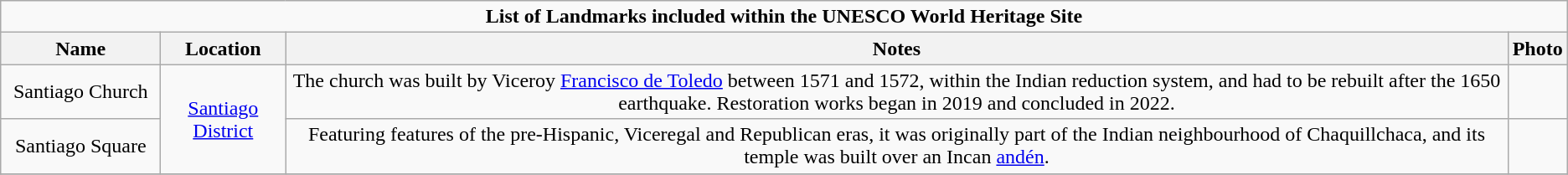<table class="wikitable sortable mw-collapsible mw-collapsed" style="text-align:center" style="width:95%">
<tr>
<td colspan=4><div><strong>List of Landmarks included within the UNESCO World Heritage Site</strong></div></td>
</tr>
<tr>
<th style="width:120px;">Name</th>
<th>Location</th>
<th>Notes</th>
<th>Photo</th>
</tr>
<tr>
<td>Santiago Church</td>
<td rowspan=2><a href='#'>Santiago District</a></td>
<td>The church was built by Viceroy <a href='#'>Francisco de Toledo</a> between 1571 and 1572, within the Indian reduction system, and had to be rebuilt after the 1650 earthquake. Restoration works began in 2019 and concluded in 2022.</td>
<td></td>
</tr>
<tr>
<td>Santiago Square</td>
<td>Featuring features of the pre-Hispanic, Viceregal and Republican eras, it was originally part of the Indian neighbourhood of Chaquillchaca, and its temple was built over an Incan <a href='#'>andén</a>.</td>
<td></td>
</tr>
<tr>
</tr>
</table>
